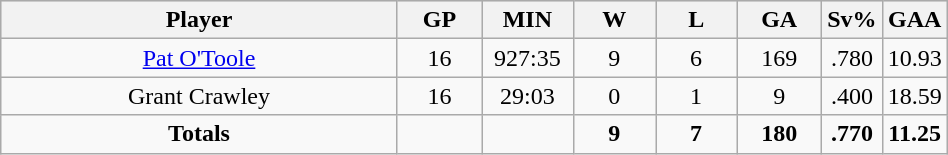<table class="wikitable sortable" width="50%">
<tr align="center"  bgcolor="#dddddd">
<th width="50%">Player</th>
<th width="10%">GP</th>
<th width="10%">MIN</th>
<th width="10%">W</th>
<th width="10%">L</th>
<th width="10%">GA</th>
<th width="10%">Sv%</th>
<th width="10%">GAA</th>
</tr>
<tr align=center>
<td><a href='#'>Pat O'Toole</a></td>
<td>16</td>
<td>927:35</td>
<td>9</td>
<td>6</td>
<td>169</td>
<td>.780</td>
<td>10.93</td>
</tr>
<tr align=center>
<td>Grant Crawley</td>
<td>16</td>
<td>29:03</td>
<td>0</td>
<td>1</td>
<td>9</td>
<td>.400</td>
<td>18.59</td>
</tr>
<tr align=center>
<td><strong>Totals</strong></td>
<td></td>
<td></td>
<td><strong>9</strong></td>
<td><strong>7</strong></td>
<td><strong> 180</strong></td>
<td><strong> .770</strong></td>
<td><strong> 11.25</strong></td>
</tr>
</table>
